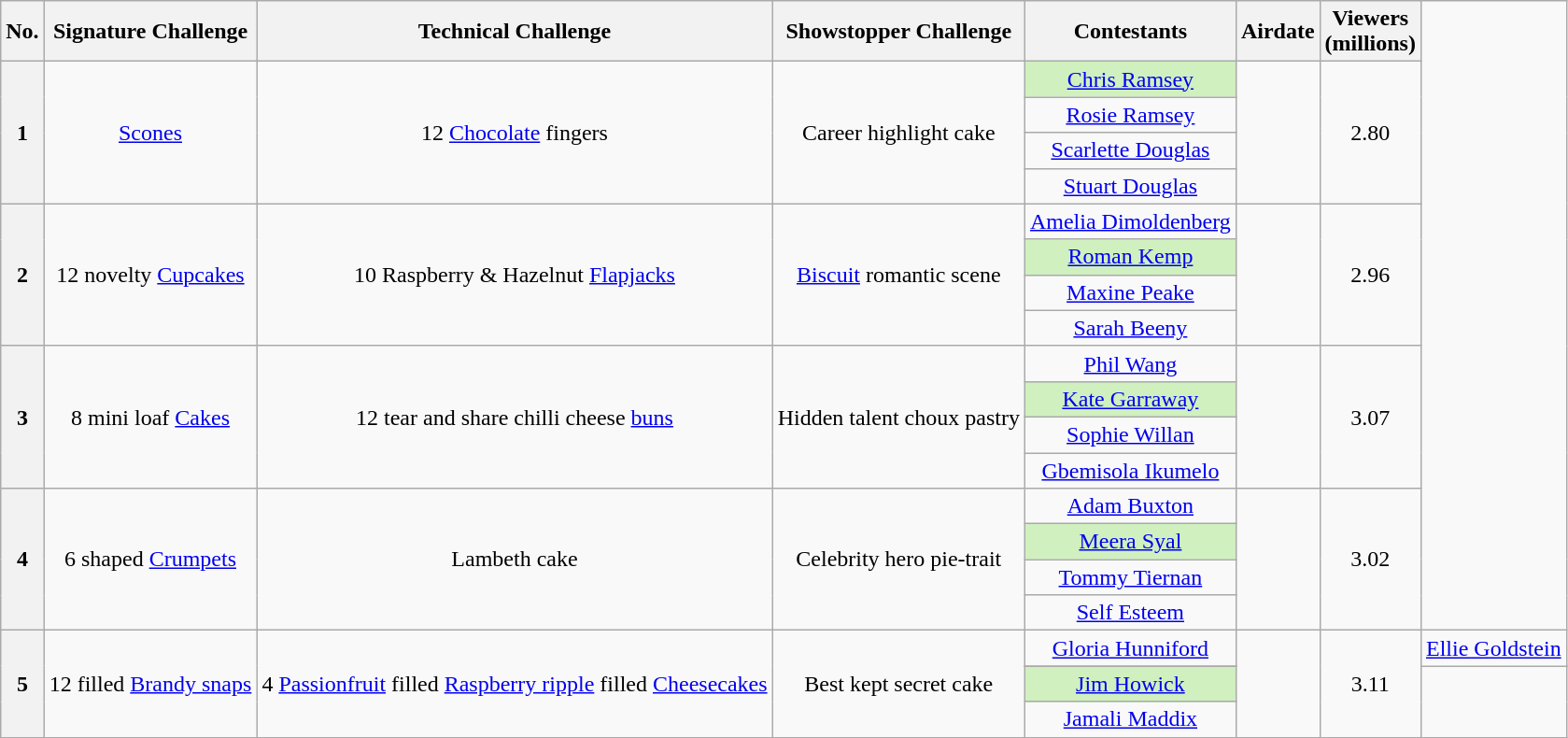<table class="wikitable" style="text-align:center;">
<tr>
<th scope="col">No.</th>
<th scope="col">Signature Challenge</th>
<th scope="col">Technical Challenge</th>
<th scope="col">Showstopper Challenge</th>
<th scope="col">Contestants</th>
<th scope="col">Airdate</th>
<th scope="col">Viewers<br>(millions)</th>
</tr>
<tr>
<th scope="rowgroup" rowspan=4>1</th>
<td rowspan=4><a href='#'>Scones</a></td>
<td rowspan=4>12 <a href='#'>Chocolate</a> fingers</td>
<td rowspan=4>Career highlight cake</td>
<td style="background:#d0f0c0"><a href='#'>Chris Ramsey</a></td>
<td rowspan=4></td>
<td rowspan=4>2.80</td>
</tr>
<tr>
<td><a href='#'>Rosie Ramsey</a></td>
</tr>
<tr>
<td><a href='#'>Scarlette Douglas</a></td>
</tr>
<tr>
<td><a href='#'>Stuart Douglas</a></td>
</tr>
<tr>
<th scope="rowgroup" rowspan=4>2</th>
<td rowspan=4>12 novelty <a href='#'>Cupcakes</a></td>
<td rowspan=4>10 Raspberry & Hazelnut <a href='#'>Flapjacks</a></td>
<td rowspan=4><a href='#'>Biscuit</a> romantic scene</td>
<td><a href='#'>Amelia Dimoldenberg</a></td>
<td rowspan=4></td>
<td rowspan=4>2.96</td>
</tr>
<tr style="background:#d0f0c0" |>
<td><a href='#'>Roman Kemp</a></td>
</tr>
<tr>
<td><a href='#'>Maxine Peake</a></td>
</tr>
<tr>
<td><a href='#'>Sarah Beeny</a></td>
</tr>
<tr>
<th scope="rowgroup" rowspan=4>3</th>
<td rowspan=4>8 mini loaf <a href='#'>Cakes</a></td>
<td rowspan=4>12 tear and share chilli cheese <a href='#'>buns</a></td>
<td rowspan=4>Hidden talent choux pastry</td>
<td><a href='#'>Phil Wang</a></td>
<td rowspan=4></td>
<td rowspan=4>3.07</td>
</tr>
<tr style="background:#d0f0c0" |>
<td><a href='#'>Kate Garraway</a></td>
</tr>
<tr>
<td><a href='#'>Sophie Willan</a></td>
</tr>
<tr>
<td><a href='#'>Gbemisola Ikumelo</a></td>
</tr>
<tr>
<th scope="rowgroup" rowspan=4>4</th>
<td rowspan=4>6 shaped <a href='#'>Crumpets</a></td>
<td rowspan=4>Lambeth cake</td>
<td rowspan=4>Celebrity hero pie-trait</td>
<td><a href='#'>Adam Buxton</a></td>
<td rowspan=4></td>
<td rowspan=4>3.02</td>
</tr>
<tr style="background:#d0f0c0" |>
<td><a href='#'>Meera Syal</a></td>
</tr>
<tr>
<td><a href='#'>Tommy Tiernan</a></td>
</tr>
<tr>
<td><a href='#'>Self Esteem</a></td>
</tr>
<tr>
<th scope="rowgroup" rowspan=4>5</th>
<td rowspan=4>12 filled <a href='#'>Brandy snaps</a></td>
<td rowspan=4>4 <a href='#'>Passionfruit</a> filled <a href='#'>Raspberry ripple</a> filled <a href='#'>Cheesecakes</a></td>
<td rowspan=4>Best kept secret cake</td>
<td><a href='#'>Gloria Hunniford</a></td>
<td rowspan=4></td>
<td rowspan=4>3.11</td>
<td><a href='#'>Ellie Goldstein</a></td>
</tr>
<tr>
</tr>
<tr style="background:#d0f0c0" |>
<td><a href='#'>Jim Howick</a></td>
</tr>
<tr>
<td><a href='#'>Jamali Maddix</a></td>
</tr>
</table>
